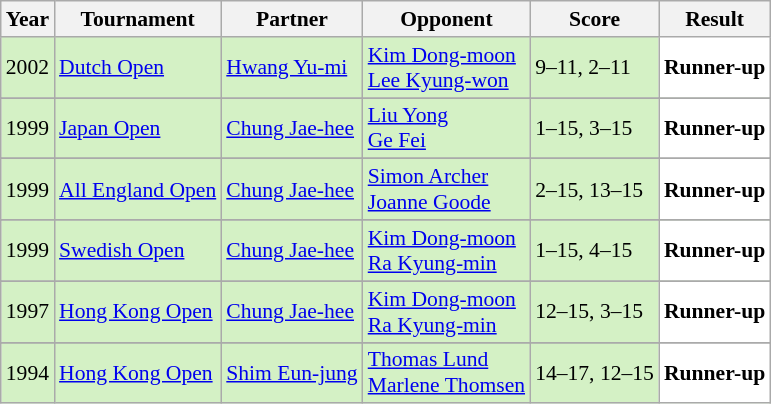<table class="sortable wikitable" style="font-size: 90%;">
<tr>
<th>Year</th>
<th>Tournament</th>
<th>Partner</th>
<th>Opponent</th>
<th>Score</th>
<th>Result</th>
</tr>
<tr style="background:#D4F1C5">
<td align="center">2002</td>
<td align="left"><a href='#'>Dutch Open</a></td>
<td align="left"> <a href='#'>Hwang Yu-mi</a></td>
<td align="left"> <a href='#'>Kim Dong-moon</a> <br>  <a href='#'>Lee Kyung-won</a></td>
<td align="left">9–11, 2–11</td>
<td style="text-align:left; background:white"> <strong>Runner-up</strong></td>
</tr>
<tr>
</tr>
<tr style="background:#D4F1C5">
<td align="center">1999</td>
<td align="left"><a href='#'>Japan Open</a></td>
<td align="left"> <a href='#'>Chung Jae-hee</a></td>
<td align="left"> <a href='#'>Liu Yong</a> <br>  <a href='#'>Ge Fei</a></td>
<td align="left">1–15, 3–15</td>
<td style="text-align:left; background:white"> <strong>Runner-up</strong></td>
</tr>
<tr>
</tr>
<tr style="background:#D4F1C5">
<td align="center">1999</td>
<td align="left"><a href='#'>All England Open</a></td>
<td align="left"> <a href='#'>Chung Jae-hee</a></td>
<td align="left"> <a href='#'>Simon Archer</a> <br>  <a href='#'>Joanne Goode</a></td>
<td align="left">2–15, 13–15</td>
<td style="text-align:left; background:white"> <strong>Runner-up</strong></td>
</tr>
<tr>
</tr>
<tr style="background:#D4F1C5">
<td align="center">1999</td>
<td align="left"><a href='#'>Swedish Open</a></td>
<td align="left"> <a href='#'>Chung Jae-hee</a></td>
<td align="left"> <a href='#'>Kim Dong-moon</a> <br>  <a href='#'>Ra Kyung-min</a></td>
<td align="left">1–15, 4–15</td>
<td style="text-align:left; background:white"> <strong>Runner-up</strong></td>
</tr>
<tr>
</tr>
<tr style="background:#D4F1C5">
<td align="center">1997</td>
<td align="left"><a href='#'>Hong Kong Open</a></td>
<td align="left"> <a href='#'>Chung Jae-hee</a></td>
<td align="left"> <a href='#'>Kim Dong-moon</a> <br>  <a href='#'>Ra Kyung-min</a></td>
<td align="left">12–15, 3–15</td>
<td style="text-align:left; background:white"> <strong>Runner-up</strong></td>
</tr>
<tr>
</tr>
<tr style="background:#D4F1C5">
<td align="center">1994</td>
<td align="left"><a href='#'>Hong Kong Open</a></td>
<td align="left"> <a href='#'>Shim Eun-jung</a></td>
<td align="left"> <a href='#'>Thomas Lund</a> <br>  <a href='#'>Marlene Thomsen</a></td>
<td align="left">14–17, 12–15</td>
<td style="text-align:left; background:white"> <strong>Runner-up</strong></td>
</tr>
</table>
